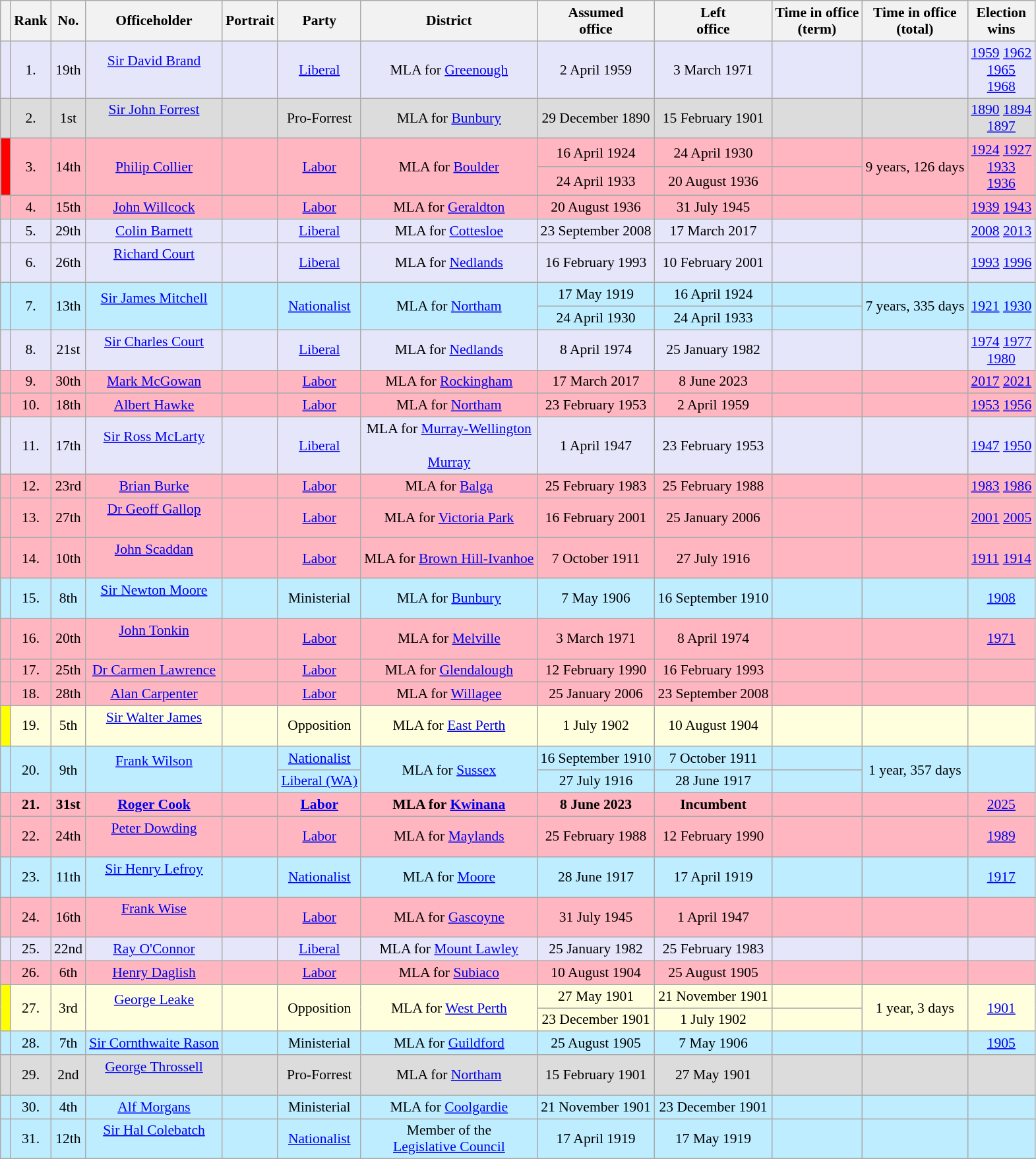<table class="wikitable" style="font-size: 90%">
<tr>
<th></th>
<th>Rank</th>
<th>No.</th>
<th>Officeholder</th>
<th>Portrait</th>
<th>Party</th>
<th>District</th>
<th>Assumed<br>office</th>
<th>Left<br>office</th>
<th>Time in office<br>(term)</th>
<th>Time in office<br>(total)</th>
<th>Election<br>wins</th>
</tr>
<tr bgcolor="lavender" align="center">
<td> </td>
<td>1.</td>
<td>19th</td>
<td><a href='#'>Sir David Brand</a><br><br></td>
<td></td>
<td><a href='#'>Liberal</a></td>
<td>MLA for <a href='#'>Greenough</a><br></td>
<td>2 April 1959</td>
<td>3 March 1971</td>
<td></td>
<td></td>
<td><a href='#'>1959</a> <a href='#'>1962</a><br><a href='#'>1965</a><br><a href='#'>1968</a></td>
</tr>
<tr bgcolor=#DCDCDC align="center">
<td> </td>
<td>2.</td>
<td>1st</td>
<td><a href='#'>Sir John Forrest</a><br><br></td>
<td></td>
<td>Pro-Forrest</td>
<td>MLA for <a href='#'>Bunbury</a><br></td>
<td>29 December 1890</td>
<td>15 February 1901</td>
<td></td>
<td></td>
<td><a href='#'>1890</a> <a href='#'>1894</a><br><a href='#'>1897</a></td>
</tr>
<tr bgcolor="lightpink" align="center">
<td rowspan=2 style="background:red"> </td>
<td rowspan=2>3.</td>
<td rowspan=2>14th</td>
<td rowspan=2><a href='#'>Philip Collier</a><br></td>
<td rowspan=2></td>
<td rowspan=2><a href='#'>Labor</a></td>
<td rowspan=2>MLA for <a href='#'>Boulder</a><br></td>
<td>16 April 1924</td>
<td>24 April 1930</td>
<td><em></em></td>
<td rowspan=2>9 years, 126 days</td>
<td rowspan=2><a href='#'>1924</a> <a href='#'>1927</a><br><a href='#'>1933</a><br><a href='#'>1936</a></td>
</tr>
<tr bgcolor="lightpink" align="center">
<td>24 April 1933</td>
<td>20 August 1936</td>
<td><em></em></td>
</tr>
<tr bgcolor="lightpink" align="center">
<td> </td>
<td>4.</td>
<td>15th</td>
<td><a href='#'>John Willcock</a><br></td>
<td></td>
<td><a href='#'>Labor</a></td>
<td>MLA for <a href='#'>Geraldton</a><br></td>
<td>20 August 1936</td>
<td>31 July 1945</td>
<td></td>
<td></td>
<td><a href='#'>1939</a> <a href='#'>1943</a></td>
</tr>
<tr bgcolor="lavender" align="center">
<td> </td>
<td>5.</td>
<td>29th</td>
<td><a href='#'>Colin Barnett</a><br></td>
<td></td>
<td><a href='#'>Liberal</a></td>
<td>MLA for <a href='#'>Cottesloe</a><br></td>
<td>23 September 2008</td>
<td>17 March 2017</td>
<td></td>
<td></td>
<td><a href='#'>2008</a> <a href='#'>2013</a></td>
</tr>
<tr bgcolor="lavender" align="center">
<td> </td>
<td>6.</td>
<td>26th</td>
<td><a href='#'>Richard Court</a><br><br></td>
<td></td>
<td><a href='#'>Liberal</a></td>
<td>MLA for <a href='#'>Nedlands</a><br></td>
<td>16 February 1993</td>
<td>10 February 2001</td>
<td></td>
<td></td>
<td><a href='#'>1993</a> <a href='#'>1996</a></td>
</tr>
<tr bgcolor=#BDEDFF align="center">
<td rowspan=2 > </td>
<td rowspan=2>7.</td>
<td rowspan=2>13th</td>
<td rowspan=2><a href='#'>Sir James Mitchell</a><br><br></td>
<td rowspan=2></td>
<td rowspan=2><a href='#'>Nationalist</a></td>
<td rowspan=2>MLA for <a href='#'>Northam</a><br></td>
<td>17 May 1919</td>
<td>16 April 1924</td>
<td><em></em></td>
<td rowspan=2>7 years, 335 days</td>
<td rowspan=2><a href='#'>1921</a> <a href='#'>1930</a></td>
</tr>
<tr bgcolor=#BDEDFF align="center">
<td>24 April 1930</td>
<td>24 April 1933</td>
<td><em></em></td>
</tr>
<tr bgcolor="lavender" align="center">
<td> </td>
<td>8.</td>
<td>21st</td>
<td><a href='#'>Sir Charles Court</a><br><br></td>
<td></td>
<td><a href='#'>Liberal</a></td>
<td>MLA for <a href='#'>Nedlands</a><br></td>
<td>8 April 1974</td>
<td>25 January 1982</td>
<td></td>
<td></td>
<td><a href='#'>1974</a> <a href='#'>1977</a><br><a href='#'>1980</a></td>
</tr>
<tr bgcolor="lightpink" align="center">
<td> </td>
<td>9.</td>
<td>30th</td>
<td><a href='#'>Mark McGowan</a><br></td>
<td></td>
<td><a href='#'>Labor</a></td>
<td>MLA for <a href='#'>Rockingham</a><br></td>
<td>17 March 2017</td>
<td>8 June 2023</td>
<td></td>
<td></td>
<td><a href='#'>2017</a> <a href='#'>2021</a></td>
</tr>
<tr bgcolor="lightpink" align="center">
<td> </td>
<td>10.</td>
<td>18th</td>
<td><a href='#'>Albert Hawke</a><br></td>
<td></td>
<td><a href='#'>Labor</a></td>
<td>MLA for <a href='#'>Northam</a><br></td>
<td>23 February 1953</td>
<td>2 April 1959</td>
<td></td>
<td></td>
<td><a href='#'>1953</a> <a href='#'>1956</a></td>
</tr>
<tr bgcolor="lavender" align="center">
<td> </td>
<td>11.</td>
<td>17th</td>
<td><a href='#'>Sir Ross McLarty</a><br><br></td>
<td></td>
<td><a href='#'>Liberal</a></td>
<td>MLA for <a href='#'>Murray-Wellington</a><br><br><a href='#'>Murray</a><br></td>
<td>1 April 1947</td>
<td>23 February 1953</td>
<td></td>
<td></td>
<td><a href='#'>1947</a> <a href='#'>1950</a></td>
</tr>
<tr bgcolor="lightpink" align="center">
<td> </td>
<td>12.</td>
<td>23rd</td>
<td><a href='#'>Brian Burke</a><br></td>
<td></td>
<td><a href='#'>Labor</a></td>
<td>MLA for <a href='#'>Balga</a><br></td>
<td>25 February 1983</td>
<td>25 February 1988</td>
<td></td>
<td></td>
<td><a href='#'>1983</a> <a href='#'>1986</a></td>
</tr>
<tr bgcolor="lightpink" align="center">
<td> </td>
<td>13.</td>
<td>27th</td>
<td><a href='#'>Dr Geoff Gallop</a><br><br></td>
<td></td>
<td><a href='#'>Labor</a></td>
<td>MLA for <a href='#'>Victoria Park</a><br></td>
<td>16 February 2001</td>
<td>25 January 2006</td>
<td></td>
<td></td>
<td><a href='#'>2001</a> <a href='#'>2005</a></td>
</tr>
<tr bgcolor="lightpink" align="center">
<td> </td>
<td>14.</td>
<td>10th</td>
<td><a href='#'>John Scaddan</a><br><br></td>
<td></td>
<td><a href='#'>Labor</a></td>
<td>MLA for <a href='#'>Brown Hill-Ivanhoe</a><br></td>
<td>7 October 1911</td>
<td>27 July 1916</td>
<td></td>
<td></td>
<td><a href='#'>1911</a> <a href='#'>1914</a></td>
</tr>
<tr bgcolor=#BDEDFF align="center">
<td> </td>
<td>15.</td>
<td>8th</td>
<td><a href='#'>Sir Newton Moore</a><br><br></td>
<td></td>
<td>Ministerial</td>
<td>MLA for <a href='#'>Bunbury</a><br></td>
<td>7 May 1906</td>
<td>16 September 1910</td>
<td></td>
<td></td>
<td><a href='#'>1908</a></td>
</tr>
<tr bgcolor="lightpink" align="center">
<td> </td>
<td>16.</td>
<td>20th</td>
<td><a href='#'>John Tonkin</a><br><br></td>
<td></td>
<td><a href='#'>Labor</a></td>
<td>MLA for <a href='#'>Melville</a><br></td>
<td>3 March 1971</td>
<td>8 April 1974</td>
<td></td>
<td></td>
<td><a href='#'>1971</a></td>
</tr>
<tr bgcolor="lightpink" align="center">
<td> </td>
<td>17.</td>
<td>25th</td>
<td><a href='#'>Dr Carmen Lawrence</a><br></td>
<td></td>
<td><a href='#'>Labor</a></td>
<td>MLA for <a href='#'>Glendalough</a><br></td>
<td>12 February 1990</td>
<td>16 February 1993</td>
<td></td>
<td></td>
<td></td>
</tr>
<tr bgcolor="lightpink" align="center">
<td> </td>
<td>18.</td>
<td>28th</td>
<td><a href='#'>Alan Carpenter</a><br></td>
<td></td>
<td><a href='#'>Labor</a></td>
<td>MLA for <a href='#'>Willagee</a><br></td>
<td>25 January 2006</td>
<td>23 September 2008</td>
<td></td>
<td></td>
<td></td>
</tr>
<tr bgcolor=#FFFFDD align="center">
<td bgcolor="#FFFF00"> </td>
<td>19.</td>
<td>5th</td>
<td><a href='#'>Sir Walter James</a><br><br></td>
<td></td>
<td>Opposition</td>
<td>MLA for <a href='#'>East Perth</a><br></td>
<td>1 July 1902</td>
<td>10 August 1904</td>
<td></td>
<td></td>
<td></td>
</tr>
<tr bgcolor=#BDEDFF align="center">
<td rowspan=2 > </td>
<td rowspan=2>20.</td>
<td rowspan=2>9th</td>
<td rowspan=2><a href='#'>Frank Wilson</a><br><br></td>
<td rowspan=2></td>
<td><a href='#'>Nationalist</a></td>
<td rowspan=2>MLA for <a href='#'>Sussex</a><br></td>
<td>16 September 1910</td>
<td>7 October 1911</td>
<td><em></em></td>
<td rowspan=2>1 year, 357 days</td>
<td rowspan=2></td>
</tr>
<tr bgcolor=#BDEDFF align="center">
<td><a href='#'>Liberal (WA)</a></td>
<td>27 July 1916</td>
<td>28 June 1917</td>
<td><em></em></td>
</tr>
<tr bgcolor="lightpink" align="center">
<td> </td>
<td><strong>21.</strong></td>
<td><strong>31st</strong></td>
<td><strong><a href='#'>Roger Cook</a><br></strong></td>
<td><strong></strong></td>
<td><strong><a href='#'>Labor</a></strong></td>
<td><strong>MLA for <a href='#'>Kwinana</a><br></strong></td>
<td><strong>8 June 2023</strong></td>
<td><strong>Incumbent</strong></td>
<td></td>
<td><strong></strong></td>
<td><a href='#'>2025</a></td>
</tr>
<tr bgcolor="lightpink" align="center">
<td> </td>
<td>22.</td>
<td>24th</td>
<td><a href='#'>Peter Dowding</a><br><br></td>
<td></td>
<td><a href='#'>Labor</a></td>
<td>MLA for <a href='#'>Maylands</a><br></td>
<td>25 February 1988</td>
<td>12 February 1990</td>
<td></td>
<td></td>
<td><a href='#'>1989</a></td>
</tr>
<tr bgcolor=#BDEDFF align="center">
<td> </td>
<td>23.</td>
<td>11th</td>
<td><a href='#'>Sir Henry Lefroy</a><br><br></td>
<td></td>
<td><a href='#'>Nationalist</a></td>
<td>MLA for <a href='#'>Moore</a><br></td>
<td>28 June 1917</td>
<td>17 April 1919</td>
<td></td>
<td></td>
<td><a href='#'>1917</a></td>
</tr>
<tr bgcolor="lightpink" align="center">
<td> </td>
<td>24.</td>
<td>16th</td>
<td><a href='#'>Frank Wise</a><br><br></td>
<td></td>
<td><a href='#'>Labor</a></td>
<td>MLA for <a href='#'>Gascoyne</a><br></td>
<td>31 July 1945</td>
<td>1 April 1947</td>
<td></td>
<td></td>
<td></td>
</tr>
<tr bgcolor="lavender" align="center">
<td> </td>
<td>25.</td>
<td>22nd</td>
<td><a href='#'>Ray O'Connor</a><br></td>
<td></td>
<td><a href='#'>Liberal</a></td>
<td>MLA for <a href='#'>Mount Lawley</a><br></td>
<td>25 January 1982</td>
<td>25 February 1983</td>
<td></td>
<td></td>
<td></td>
</tr>
<tr bgcolor="lightpink" align="center">
<td> </td>
<td>26.</td>
<td>6th</td>
<td><a href='#'>Henry Daglish</a><br></td>
<td></td>
<td><a href='#'>Labor</a></td>
<td>MLA for <a href='#'>Subiaco</a><br></td>
<td>10 August 1904</td>
<td>25 August 1905</td>
<td></td>
<td></td>
<td></td>
</tr>
<tr bgcolor=#FFFFDD align="center">
<td rowspan=2 bgcolor="#FFFF00"> </td>
<td rowspan=2>27.</td>
<td rowspan=2>3rd</td>
<td rowspan=2><a href='#'>George Leake</a><br><br></td>
<td rowspan=2></td>
<td rowspan=2>Opposition</td>
<td rowspan=2>MLA for <a href='#'>West Perth</a><br></td>
<td>27 May 1901</td>
<td>21 November 1901</td>
<td><em></em></td>
<td rowspan=2>1 year, 3 days</td>
<td rowspan=2><a href='#'>1901</a></td>
</tr>
<tr bgcolor=#FFFFDD align="center">
<td>23 December 1901</td>
<td>1 July 1902</td>
<td><em></em></td>
</tr>
<tr bgcolor=#BDEDFF align="center">
<td> </td>
<td>28.</td>
<td>7th</td>
<td><a href='#'>Sir Cornthwaite Rason</a><br></td>
<td></td>
<td>Ministerial</td>
<td>MLA for <a href='#'>Guildford</a><br></td>
<td>25 August 1905</td>
<td>7 May 1906</td>
<td></td>
<td></td>
<td><a href='#'>1905</a></td>
</tr>
<tr bgcolor=#DCDCDC align="center">
<td> </td>
<td>29.</td>
<td>2nd</td>
<td><a href='#'>George Throssell</a><br><br></td>
<td></td>
<td>Pro-Forrest</td>
<td>MLA for <a href='#'>Northam</a><br></td>
<td>15 February 1901</td>
<td>27 May 1901</td>
<td></td>
<td></td>
<td></td>
</tr>
<tr bgcolor="#BDEDFF" align="center">
<td> </td>
<td>30.</td>
<td>4th</td>
<td><a href='#'>Alf Morgans</a><br></td>
<td></td>
<td>Ministerial</td>
<td>MLA for <a href='#'>Coolgardie</a><br></td>
<td>21 November 1901</td>
<td>23 December 1901</td>
<td></td>
<td></td>
<td></td>
</tr>
<tr bgcolor="#BDEDFF" align="center">
<td> </td>
<td>31.</td>
<td>12th</td>
<td><a href='#'>Sir Hal Colebatch</a><br><br></td>
<td></td>
<td><a href='#'>Nationalist</a></td>
<td>Member of the<br><a href='#'>Legislative Council</a><br></td>
<td>17 April 1919</td>
<td>17 May 1919</td>
<td></td>
<td></td>
<td></td>
</tr>
</table>
